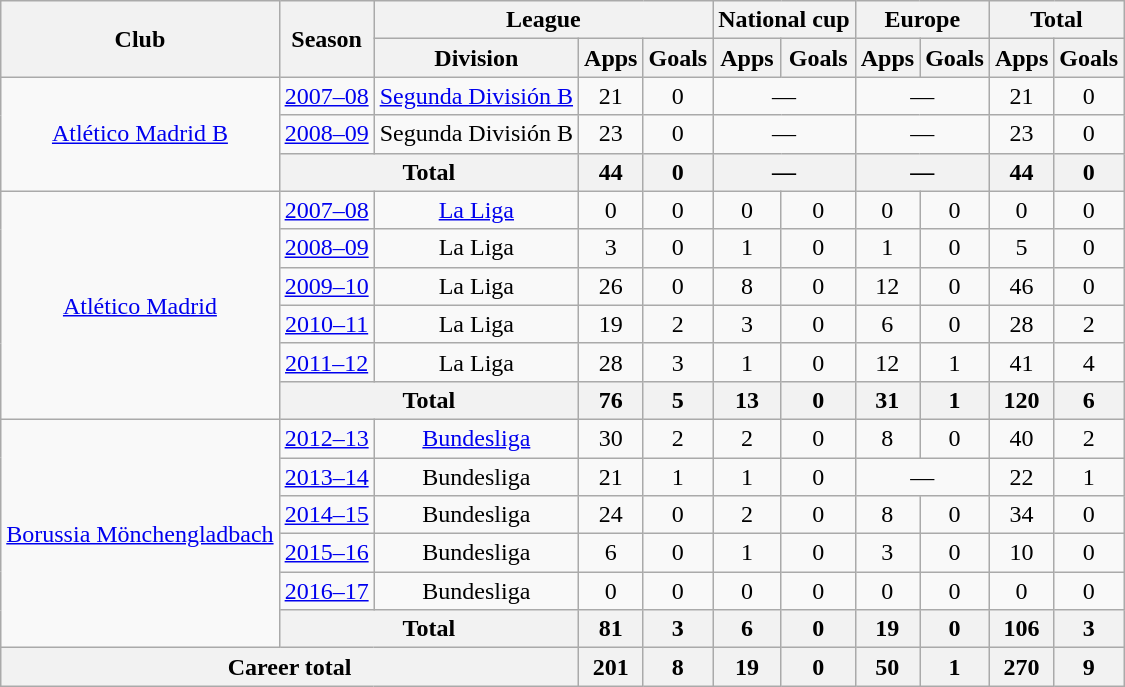<table class=wikitable style="text-align: center">
<tr>
<th rowspan="2">Club</th>
<th rowspan="2">Season</th>
<th colspan="3">League</th>
<th colspan="2">National cup</th>
<th colspan="2">Europe</th>
<th colspan="2">Total</th>
</tr>
<tr>
<th>Division</th>
<th>Apps</th>
<th>Goals</th>
<th>Apps</th>
<th>Goals</th>
<th>Apps</th>
<th>Goals</th>
<th>Apps</th>
<th>Goals</th>
</tr>
<tr>
<td rowspan="3"><a href='#'>Atlético Madrid B</a></td>
<td><a href='#'>2007–08</a></td>
<td><a href='#'>Segunda División B</a></td>
<td>21</td>
<td>0</td>
<td colspan="2">—</td>
<td colspan="2">—</td>
<td>21</td>
<td>0</td>
</tr>
<tr>
<td><a href='#'>2008–09</a></td>
<td>Segunda División B</td>
<td>23</td>
<td>0</td>
<td colspan="2">—</td>
<td colspan="2">—</td>
<td>23</td>
<td>0</td>
</tr>
<tr>
<th colspan="2">Total</th>
<th>44</th>
<th>0</th>
<th colspan="2">—</th>
<th colspan="2">—</th>
<th>44</th>
<th>0</th>
</tr>
<tr>
<td rowspan="6"><a href='#'>Atlético Madrid</a></td>
<td><a href='#'>2007–08</a></td>
<td><a href='#'>La Liga</a></td>
<td>0</td>
<td>0</td>
<td>0</td>
<td>0</td>
<td>0</td>
<td>0</td>
<td>0</td>
<td>0</td>
</tr>
<tr>
<td><a href='#'>2008–09</a></td>
<td>La Liga</td>
<td>3</td>
<td>0</td>
<td>1</td>
<td>0</td>
<td>1</td>
<td>0</td>
<td>5</td>
<td>0</td>
</tr>
<tr>
<td><a href='#'>2009–10</a></td>
<td>La Liga</td>
<td>26</td>
<td>0</td>
<td>8</td>
<td>0</td>
<td>12</td>
<td>0</td>
<td>46</td>
<td>0</td>
</tr>
<tr>
<td><a href='#'>2010–11</a></td>
<td>La Liga</td>
<td>19</td>
<td>2</td>
<td>3</td>
<td>0</td>
<td>6</td>
<td>0</td>
<td>28</td>
<td>2</td>
</tr>
<tr>
<td><a href='#'>2011–12</a></td>
<td>La Liga</td>
<td>28</td>
<td>3</td>
<td>1</td>
<td>0</td>
<td>12</td>
<td>1</td>
<td>41</td>
<td>4</td>
</tr>
<tr>
<th colspan="2">Total</th>
<th>76</th>
<th>5</th>
<th>13</th>
<th>0</th>
<th>31</th>
<th>1</th>
<th>120</th>
<th>6</th>
</tr>
<tr>
<td rowspan="6"><a href='#'>Borussia Mönchengladbach</a></td>
<td><a href='#'>2012–13</a></td>
<td><a href='#'>Bundesliga</a></td>
<td>30</td>
<td>2</td>
<td>2</td>
<td>0</td>
<td>8</td>
<td>0</td>
<td>40</td>
<td>2</td>
</tr>
<tr>
<td><a href='#'>2013–14</a></td>
<td>Bundesliga</td>
<td>21</td>
<td>1</td>
<td>1</td>
<td>0</td>
<td colspan="2">—</td>
<td>22</td>
<td>1</td>
</tr>
<tr>
<td><a href='#'>2014–15</a></td>
<td>Bundesliga</td>
<td>24</td>
<td>0</td>
<td>2</td>
<td>0</td>
<td>8</td>
<td>0</td>
<td>34</td>
<td>0</td>
</tr>
<tr>
<td><a href='#'>2015–16</a></td>
<td>Bundesliga</td>
<td>6</td>
<td>0</td>
<td>1</td>
<td>0</td>
<td>3</td>
<td>0</td>
<td>10</td>
<td>0</td>
</tr>
<tr>
<td><a href='#'>2016–17</a></td>
<td>Bundesliga</td>
<td>0</td>
<td>0</td>
<td>0</td>
<td>0</td>
<td>0</td>
<td>0</td>
<td>0</td>
<td>0</td>
</tr>
<tr>
<th colspan="2">Total</th>
<th>81</th>
<th>3</th>
<th>6</th>
<th>0</th>
<th>19</th>
<th>0</th>
<th>106</th>
<th>3</th>
</tr>
<tr>
<th colspan="3">Career total</th>
<th>201</th>
<th>8</th>
<th>19</th>
<th>0</th>
<th>50</th>
<th>1</th>
<th>270</th>
<th>9</th>
</tr>
</table>
